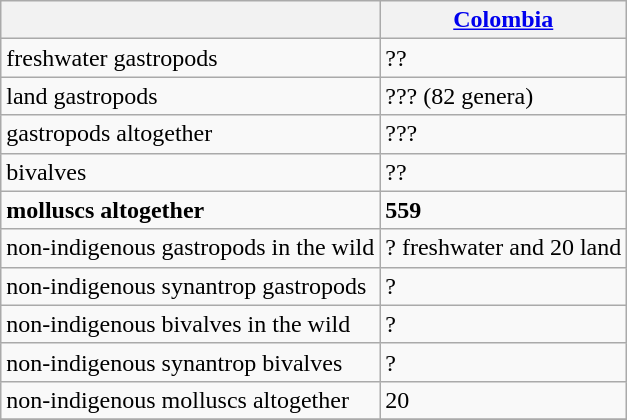<table class="wikitable">
<tr>
<th></th>
<th><a href='#'>Colombia</a></th>
</tr>
<tr>
<td>freshwater gastropods</td>
<td>??</td>
</tr>
<tr>
<td>land gastropods</td>
<td>??? (82 genera)</td>
</tr>
<tr>
<td>gastropods altogether</td>
<td>???</td>
</tr>
<tr>
<td>bivalves</td>
<td>??</td>
</tr>
<tr>
<td><strong>molluscs altogether</strong></td>
<td><strong>559</strong></td>
</tr>
<tr>
<td>non-indigenous gastropods in the wild</td>
<td>? freshwater and 20 land</td>
</tr>
<tr>
<td>non-indigenous synantrop gastropods</td>
<td>?</td>
</tr>
<tr>
<td>non-indigenous bivalves in the wild</td>
<td>?</td>
</tr>
<tr>
<td>non-indigenous synantrop bivalves</td>
<td>?</td>
</tr>
<tr>
<td>non-indigenous molluscs altogether</td>
<td>20</td>
</tr>
<tr>
</tr>
</table>
